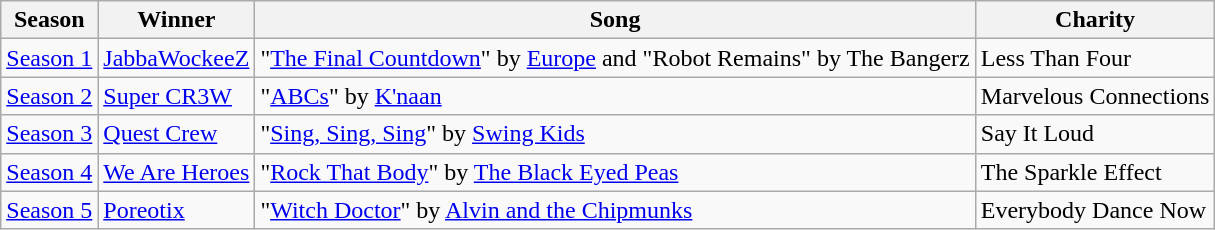<table class="wikitable">
<tr>
<th>Season</th>
<th>Winner</th>
<th>Song</th>
<th>Charity</th>
</tr>
<tr>
<td><a href='#'>Season 1</a></td>
<td><a href='#'>JabbaWockeeZ</a></td>
<td>"<a href='#'>The Final Countdown</a>" by <a href='#'>Europe</a> and "Robot Remains" by The Bangerz</td>
<td>Less Than Four</td>
</tr>
<tr>
<td><a href='#'>Season 2</a></td>
<td><a href='#'>Super CR3W</a></td>
<td>"<a href='#'>ABCs</a>" by <a href='#'>K'naan</a></td>
<td>Marvelous Connections</td>
</tr>
<tr>
<td><a href='#'>Season 3</a></td>
<td><a href='#'>Quest Crew</a></td>
<td>"<a href='#'>Sing, Sing, Sing</a>" by <a href='#'>Swing Kids</a></td>
<td>Say It Loud</td>
</tr>
<tr>
<td><a href='#'>Season 4</a></td>
<td><a href='#'>We Are Heroes</a></td>
<td>"<a href='#'>Rock That Body</a>" by <a href='#'>The Black Eyed Peas</a></td>
<td>The Sparkle Effect</td>
</tr>
<tr>
<td><a href='#'>Season 5</a></td>
<td><a href='#'>Poreotix</a></td>
<td>"<a href='#'>Witch Doctor</a>" by <a href='#'>Alvin and the Chipmunks</a></td>
<td>Everybody Dance Now</td>
</tr>
</table>
